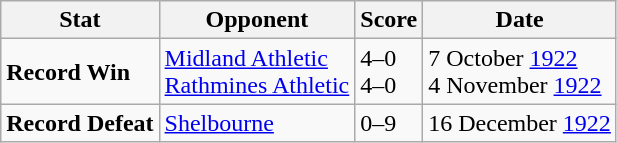<table class="wikitable">
<tr>
<th>Stat</th>
<th>Opponent</th>
<th>Score</th>
<th>Date</th>
</tr>
<tr>
<td><strong>Record Win</strong></td>
<td><a href='#'>Midland Athletic</a><br><a href='#'>Rathmines Athletic</a></td>
<td>4–0<br>4–0</td>
<td>7 October <a href='#'>1922</a><br>4 November <a href='#'>1922</a></td>
</tr>
<tr>
<td><strong>Record Defeat</strong></td>
<td><a href='#'>Shelbourne</a></td>
<td>0–9</td>
<td>16 December <a href='#'>1922</a></td>
</tr>
</table>
